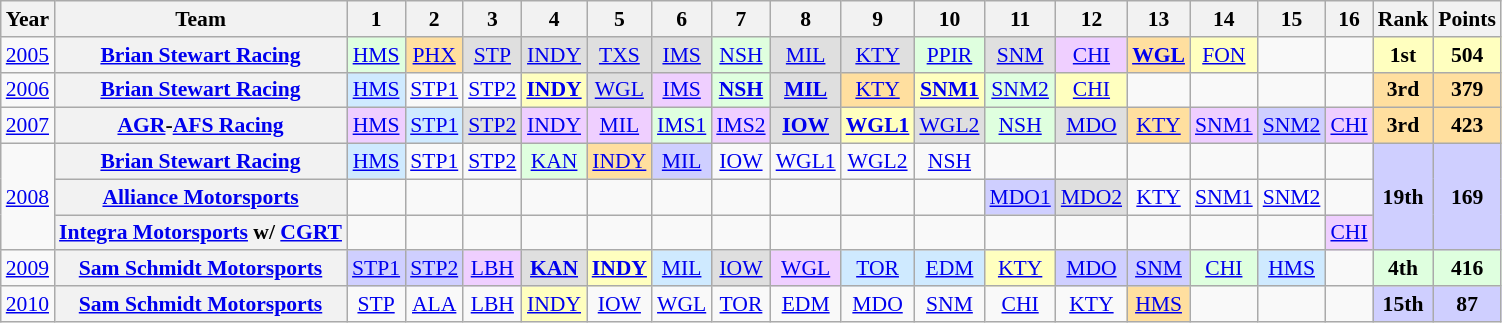<table class="wikitable" style="text-align:center; font-size:90%">
<tr>
<th>Year</th>
<th>Team</th>
<th>1</th>
<th>2</th>
<th>3</th>
<th>4</th>
<th>5</th>
<th>6</th>
<th>7</th>
<th>8</th>
<th>9</th>
<th>10</th>
<th>11</th>
<th>12</th>
<th>13</th>
<th>14</th>
<th>15</th>
<th>16</th>
<th>Rank</th>
<th>Points</th>
</tr>
<tr>
<td><a href='#'>2005</a></td>
<th><a href='#'>Brian Stewart Racing</a></th>
<td style=background:#DFFFDF><a href='#'>HMS</a><br></td>
<td style=background:#FFDF9F><a href='#'>PHX</a><br></td>
<td style=background:#DFDFDF><a href='#'>STP</a><br></td>
<td style=background:#DFDFDF><a href='#'>INDY</a><br></td>
<td style=background:#DFDFDF><a href='#'>TXS</a><br></td>
<td style=background:#DFDFDF><a href='#'>IMS</a><br></td>
<td style=background:#DFFFDF><a href='#'>NSH</a><br></td>
<td style=background:#DFDFDF><a href='#'>MIL</a><br></td>
<td style=background:#DFDFDF><a href='#'>KTY</a><br></td>
<td style=background:#DFFFDF><a href='#'>PPIR</a><br></td>
<td style=background:#DFDFDF><a href='#'>SNM</a><br></td>
<td style=background:#EFCFFF><a href='#'>CHI</a><br></td>
<td style=background:#FFDF9F><strong><a href='#'>WGL</a></strong><br></td>
<td style=background:#FFFFBF><a href='#'>FON</a><br></td>
<td></td>
<td></td>
<td style=background:#FFFFBF><strong>1st</strong></td>
<td style=background:#FFFFBF><strong>504</strong></td>
</tr>
<tr>
<td><a href='#'>2006</a></td>
<th><a href='#'>Brian Stewart Racing</a></th>
<td style=background:#CFEAFF;"><a href='#'>HMS</a><br></td>
<td><a href='#'>STP1</a></td>
<td><a href='#'>STP2</a></td>
<td style=background:#FFFFBF><strong><a href='#'>INDY</a></strong><br></td>
<td style=background:#DFDFDF><a href='#'>WGL</a><br></td>
<td style=background:#EFCFFF><a href='#'>IMS</a><br></td>
<td style=background:#DFFFDF><strong><a href='#'>NSH</a></strong><br></td>
<td style=background:#DFDFDF><strong><a href='#'>MIL</a></strong><br></td>
<td style=background:#FFDF9F><a href='#'>KTY</a><br></td>
<td style=background:#FFFFBF><strong><a href='#'>SNM1</a></strong><br></td>
<td style=background:#DFFFDF><a href='#'>SNM2</a><br></td>
<td style=background:#FFFFBF><a href='#'>CHI</a><br></td>
<td></td>
<td></td>
<td></td>
<td></td>
<td style=background:#FFDF9F><strong>3rd</strong></td>
<td style=background:#FFDF9F><strong>379</strong></td>
</tr>
<tr>
<td><a href='#'>2007</a></td>
<th><a href='#'>AGR</a>-<a href='#'>AFS Racing</a></th>
<td style=background:#EFCFFF><a href='#'>HMS</a><br></td>
<td style=background:#CFEAFF><a href='#'>STP1</a><br></td>
<td style=background:#DFDFDF><a href='#'>STP2</a><br></td>
<td style=background:#EFCFFF><a href='#'>INDY</a><br></td>
<td style=background:#EFCFFF><a href='#'>MIL</a><br></td>
<td style=background:#DFFFDF><a href='#'>IMS1</a><br></td>
<td style=background:#EFCFFF><a href='#'>IMS2</a><br></td>
<td style=background:#DFDFDF><strong><a href='#'>IOW</a></strong><br></td>
<td style=background:#FFFFBF><strong><a href='#'>WGL1</a></strong><br></td>
<td style=background:#DFDFDF><a href='#'>WGL2</a><br></td>
<td style=background:#DFFFDF><a href='#'>NSH</a><br></td>
<td style=background:#DFDFDF><a href='#'>MDO</a><br></td>
<td style=background:#FFDF9F><a href='#'>KTY</a><br></td>
<td style=background:#EFCFFF><a href='#'>SNM1</a><br></td>
<td style=background:#CFCFFF><a href='#'>SNM2</a><br></td>
<td style=background:#EFCFFF><a href='#'>CHI</a><br></td>
<td style=background:#FFDF9F><strong>3rd</strong></td>
<td style=background:#FFDF9F><strong>423</strong></td>
</tr>
<tr>
<td rowspan=3><a href='#'>2008</a></td>
<th><a href='#'>Brian Stewart Racing</a></th>
<td style=background:#CFEAFF><a href='#'>HMS</a><br></td>
<td><a href='#'>STP1</a></td>
<td><a href='#'>STP2</a></td>
<td style=background:#DFFFDF><a href='#'>KAN</a><br></td>
<td style=background:#FFDF9F><a href='#'>INDY</a><br></td>
<td style=background:#CFCFFF><a href='#'>MIL</a><br></td>
<td><a href='#'>IOW</a></td>
<td><a href='#'>WGL1</a></td>
<td><a href='#'>WGL2</a></td>
<td><a href='#'>NSH</a></td>
<td></td>
<td></td>
<td></td>
<td></td>
<td></td>
<td></td>
<td rowspan=3 style=background:#CFCFFF><strong>19th</strong></td>
<td rowspan=3 style=background:#CFCFFF><strong>169</strong></td>
</tr>
<tr>
<th><a href='#'>Alliance Motorsports</a></th>
<td></td>
<td></td>
<td></td>
<td></td>
<td></td>
<td></td>
<td></td>
<td></td>
<td></td>
<td></td>
<td style=background:#CFCFFF><a href='#'>MDO1</a><br></td>
<td style=background:#DFDFDF><a href='#'>MDO2</a><br></td>
<td><a href='#'>KTY</a></td>
<td><a href='#'>SNM1</a></td>
<td><a href='#'>SNM2</a></td>
<td></td>
</tr>
<tr>
<th><a href='#'>Integra Motorsports</a> w/ <a href='#'>CGRT</a></th>
<td></td>
<td></td>
<td></td>
<td></td>
<td></td>
<td></td>
<td></td>
<td></td>
<td></td>
<td></td>
<td></td>
<td></td>
<td></td>
<td></td>
<td></td>
<td style=background:#EFCFFF><a href='#'>CHI</a><br></td>
</tr>
<tr>
<td><a href='#'>2009</a></td>
<th><a href='#'>Sam Schmidt Motorsports</a></th>
<td style=background:#CFCFFF><a href='#'>STP1</a><br></td>
<td style=background:#CFCFFF><a href='#'>STP2</a><br></td>
<td style=background:#EFCFFF><a href='#'>LBH</a><br></td>
<td style=background:#DFDFDF><strong><a href='#'>KAN</a></strong><br></td>
<td style=background:#FFFFBF><strong><a href='#'>INDY</a></strong><br></td>
<td style=background:#CFEAFF><a href='#'>MIL</a><br></td>
<td style=background:#DFDFDF><a href='#'>IOW</a><br></td>
<td style=background:#EFCFFF><a href='#'>WGL</a><br></td>
<td style=background:#CFEAFF><a href='#'>TOR</a><br></td>
<td style=background:#CFEAFF><a href='#'>EDM</a><br></td>
<td style=background:#FFFFBF><a href='#'>KTY</a><br></td>
<td style=background:#CFCFFF><a href='#'>MDO</a><br></td>
<td style=background:#CFCFFF><a href='#'>SNM</a><br></td>
<td style=background:#DFFFDF><a href='#'>CHI</a><br></td>
<td style=background:#CFEAFF><a href='#'>HMS</a><br></td>
<td></td>
<td style=background:#DFFFDF><strong>4th</strong></td>
<td style=background:#DFFFDF><strong>416</strong></td>
</tr>
<tr>
<td><a href='#'>2010</a></td>
<th><a href='#'>Sam Schmidt Motorsports</a></th>
<td><a href='#'>STP</a></td>
<td><a href='#'>ALA</a></td>
<td><a href='#'>LBH</a></td>
<td style=background:#FFFFBF><a href='#'>INDY</a><br></td>
<td><a href='#'>IOW</a></td>
<td><a href='#'>WGL</a></td>
<td><a href='#'>TOR</a></td>
<td><a href='#'>EDM</a></td>
<td><a href='#'>MDO</a></td>
<td><a href='#'>SNM</a></td>
<td><a href='#'>CHI</a></td>
<td><a href='#'>KTY</a></td>
<td style=background:#FFDF9F><a href='#'>HMS</a><br></td>
<td></td>
<td></td>
<td></td>
<td style=background:#CFCFFF><strong>15th</strong></td>
<td style=background:#CFCFFF><strong>87</strong></td>
</tr>
</table>
